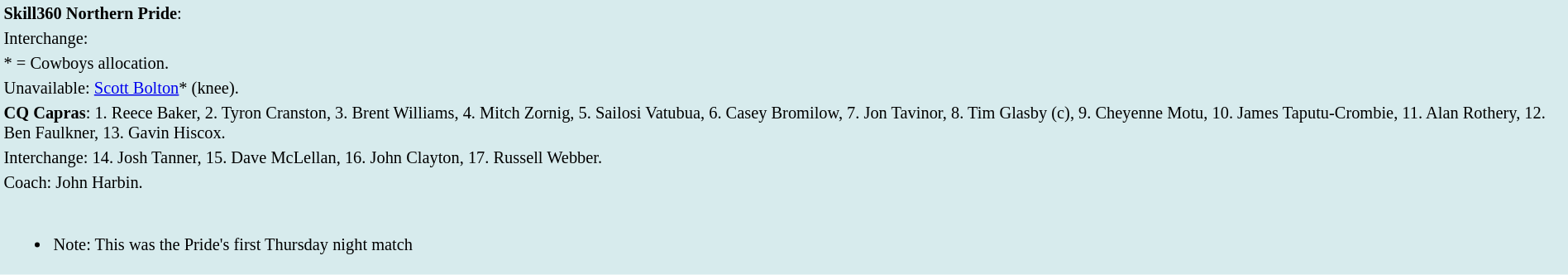<table style="background:#d7ebed; font-size:85%; width:100%;">
<tr>
<td><strong>Skill360 Northern Pride</strong>:             </td>
</tr>
<tr>
<td>Interchange:    </td>
</tr>
<tr>
<td>* = Cowboys allocation.</td>
</tr>
<tr>
<td>Unavailable: <a href='#'>Scott Bolton</a>* (knee).</td>
</tr>
<tr>
<td><strong>CQ Capras</strong>: 1. Reece Baker, 2. Tyron Cranston, 3. Brent Williams, 4. Mitch Zornig, 5. Sailosi Vatubua, 6. Casey Bromilow, 7. Jon Tavinor, 8. Tim Glasby (c), 9. Cheyenne Motu, 10. James Taputu-Crombie, 11. Alan Rothery, 12. Ben Faulkner, 13. Gavin Hiscox.</td>
</tr>
<tr>
<td>Interchange: 14. Josh Tanner, 15. Dave McLellan, 16. John Clayton, 17. Russell Webber.</td>
</tr>
<tr>
<td>Coach: John Harbin.</td>
</tr>
<tr>
<td><br><ul><li>Note: This was the Pride's first Thursday night match</li></ul></td>
</tr>
</table>
